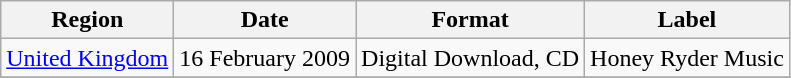<table class=wikitable>
<tr>
<th>Region</th>
<th>Date</th>
<th>Format</th>
<th>Label</th>
</tr>
<tr>
<td><a href='#'>United Kingdom</a></td>
<td>16 February 2009</td>
<td>Digital Download, CD</td>
<td>Honey Ryder Music</td>
</tr>
<tr>
</tr>
</table>
